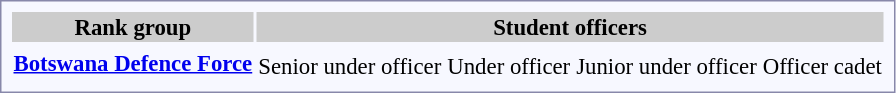<table style="border:1px solid #8888aa; background-color:#f7f8ff; padding:5px; font-size:95%; margin: 0px 12px 12px 0px; text-align:center;">
<tr bgcolor="#CCCCCC">
<th>Rank group</th>
<th colspan=4>Student officers</th>
</tr>
<tr style="text-align:center;">
<td Rowspan=2><strong> <a href='#'>Botswana Defence Force</a></strong></td>
<td></td>
<td></td>
<td></td>
<td></td>
</tr>
<tr style="text-align:center;">
<td>Senior under officer</td>
<td>Under officer</td>
<td>Junior under officer</td>
<td>Officer cadet</td>
</tr>
</table>
